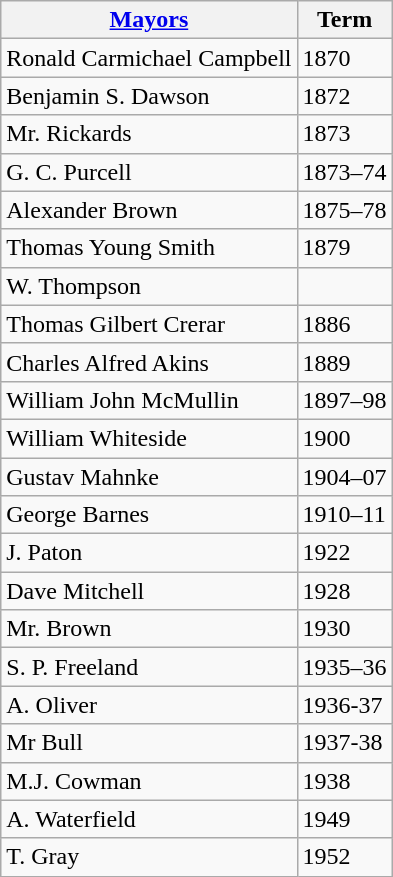<table class="wikitable">
<tr>
<th><a href='#'>Mayors</a></th>
<th>Term</th>
</tr>
<tr>
<td>Ronald Carmichael Campbell</td>
<td>1870</td>
</tr>
<tr>
<td>Benjamin S. Dawson</td>
<td>1872</td>
</tr>
<tr>
<td>Mr. Rickards</td>
<td>1873</td>
</tr>
<tr>
<td>G. C. Purcell</td>
<td>1873–74</td>
</tr>
<tr>
<td>Alexander Brown</td>
<td>1875–78</td>
</tr>
<tr>
<td>Thomas Young Smith</td>
<td>1879</td>
</tr>
<tr>
<td>W. Thompson</td>
<td></td>
</tr>
<tr>
<td>Thomas Gilbert Crerar</td>
<td>1886</td>
</tr>
<tr>
<td>Charles Alfred Akins</td>
<td>1889</td>
</tr>
<tr>
<td>William John McMullin</td>
<td>1897–98</td>
</tr>
<tr>
<td>William Whiteside</td>
<td>1900</td>
</tr>
<tr>
<td>Gustav Mahnke</td>
<td>1904–07</td>
</tr>
<tr>
<td>George Barnes</td>
<td>1910–11</td>
</tr>
<tr>
<td>J. Paton</td>
<td>1922</td>
</tr>
<tr>
<td>Dave Mitchell</td>
<td>1928</td>
</tr>
<tr>
<td>Mr. Brown</td>
<td>1930</td>
</tr>
<tr>
<td>S. P. Freeland</td>
<td>1935–36</td>
</tr>
<tr>
<td>A. Oliver</td>
<td>1936-37</td>
</tr>
<tr>
<td>Mr Bull</td>
<td>1937-38</td>
</tr>
<tr>
<td>M.J. Cowman</td>
<td>1938</td>
</tr>
<tr>
<td>A. Waterfield</td>
<td>1949</td>
</tr>
<tr>
<td>T. Gray</td>
<td>1952</td>
</tr>
</table>
